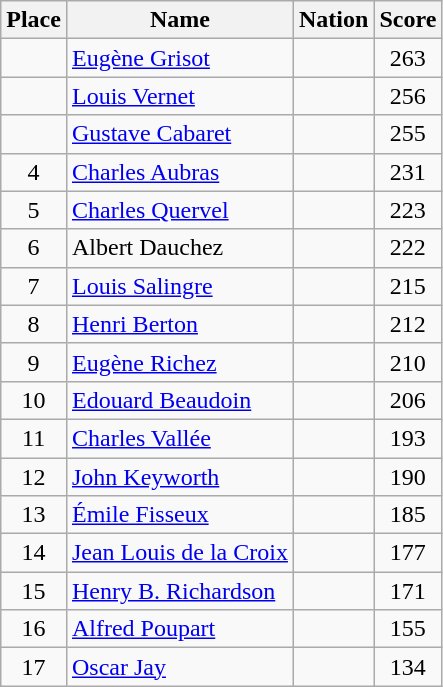<table class="wikitable sortable">
<tr>
<th>Place</th>
<th>Name</th>
<th>Nation</th>
<th>Score</th>
</tr>
<tr>
<td align=center></td>
<td><a href='#'>Eugène Grisot</a></td>
<td></td>
<td align=center>263</td>
</tr>
<tr>
<td align=center></td>
<td><a href='#'>Louis Vernet</a></td>
<td></td>
<td align=center>256</td>
</tr>
<tr>
<td align=center></td>
<td><a href='#'>Gustave Cabaret</a></td>
<td></td>
<td align=center>255</td>
</tr>
<tr>
<td align=center>4</td>
<td><a href='#'>Charles Aubras</a></td>
<td></td>
<td align=center>231</td>
</tr>
<tr>
<td align=center>5</td>
<td><a href='#'>Charles Quervel</a></td>
<td></td>
<td align=center>223</td>
</tr>
<tr>
<td align=center>6</td>
<td>Albert Dauchez</td>
<td></td>
<td align=center>222</td>
</tr>
<tr>
<td align=center>7</td>
<td><a href='#'>Louis Salingre</a></td>
<td></td>
<td align=center>215</td>
</tr>
<tr>
<td align=center>8</td>
<td><a href='#'>Henri Berton</a></td>
<td></td>
<td align=center>212</td>
</tr>
<tr>
<td align=center>9</td>
<td><a href='#'>Eugène Richez</a></td>
<td></td>
<td align=center>210</td>
</tr>
<tr>
<td align=center>10</td>
<td><a href='#'>Edouard Beaudoin</a></td>
<td></td>
<td align=center>206</td>
</tr>
<tr>
<td align=center>11</td>
<td><a href='#'>Charles Vallée</a></td>
<td></td>
<td align=center>193</td>
</tr>
<tr>
<td align=center>12</td>
<td><a href='#'>John Keyworth</a></td>
<td></td>
<td align=center>190</td>
</tr>
<tr>
<td align=center>13</td>
<td><a href='#'>Émile Fisseux</a></td>
<td></td>
<td align=center>185</td>
</tr>
<tr>
<td align=center>14</td>
<td><a href='#'>Jean Louis de la Croix</a></td>
<td></td>
<td align=center>177</td>
</tr>
<tr>
<td align=center>15</td>
<td><a href='#'>Henry B. Richardson</a></td>
<td></td>
<td align=center>171</td>
</tr>
<tr>
<td align=center>16</td>
<td><a href='#'>Alfred Poupart</a></td>
<td></td>
<td align=center>155</td>
</tr>
<tr>
<td align=center>17</td>
<td><a href='#'>Oscar Jay</a></td>
<td></td>
<td align=center>134</td>
</tr>
</table>
